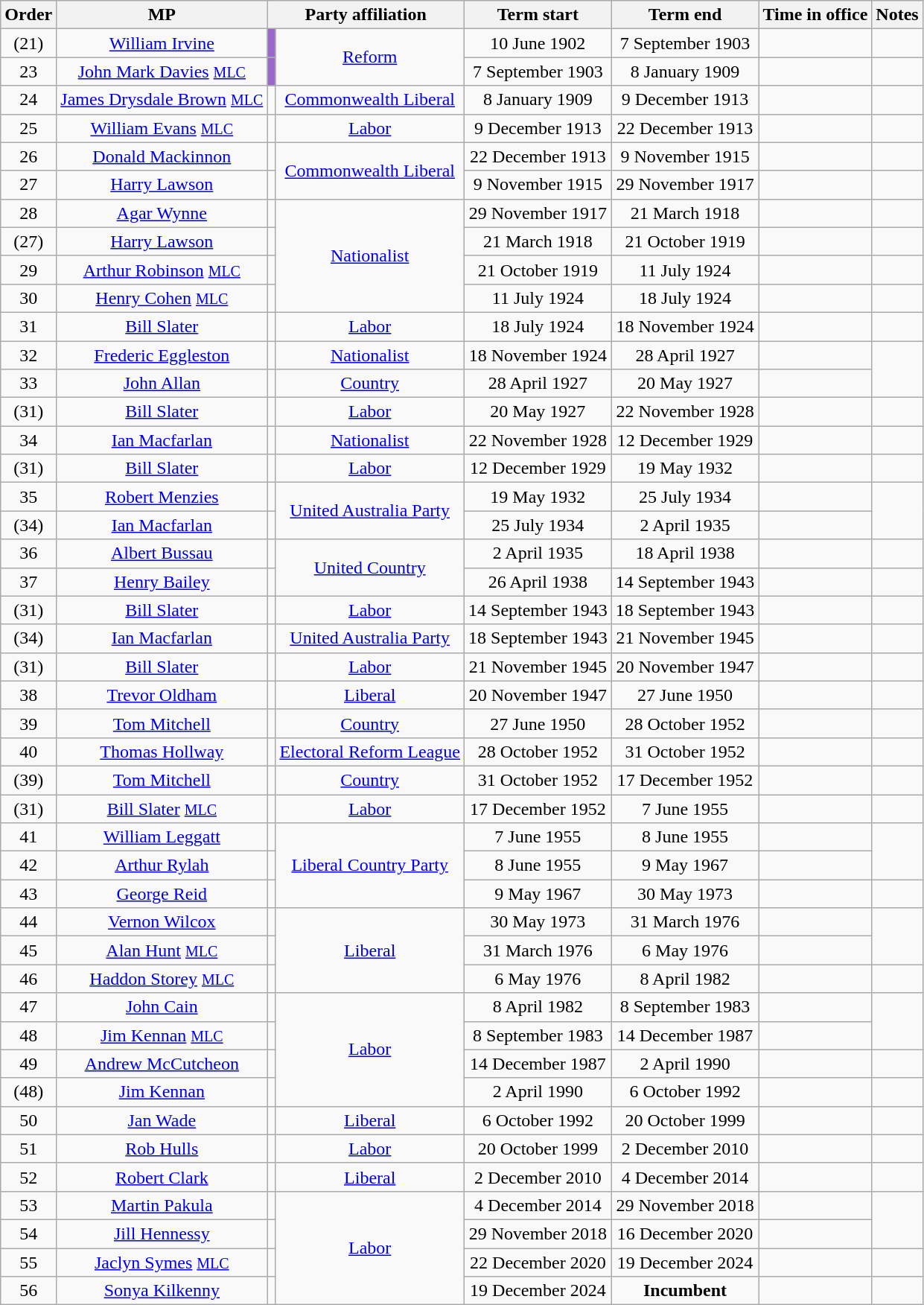<table class="wikitable sortable" style="text-align:center">
<tr>
<th>Order</th>
<th>MP</th>
<th colspan="2">Party affiliation</th>
<th>Term start</th>
<th>Term end</th>
<th>Time in office</th>
<th>Notes</th>
</tr>
<tr>
<td>(21)</td>
<td><a href='#'>William Irvine</a> </td>
<td style="background:#9966CC"></td>
<td rowspan="2"><a href='#'>Reform</a></td>
<td>10 June 1902</td>
<td>7 September 1903</td>
<td></td>
<td></td>
</tr>
<tr>
<td>23</td>
<td><a href='#'>John Mark Davies</a> <a href='#'><small>MLC</small></a></td>
<td style="background:#9966CC"></td>
<td>7 September 1903</td>
<td>8 January 1909</td>
<td></td>
<td></td>
</tr>
<tr>
<td>24</td>
<td><a href='#'>James Drysdale Brown</a> <a href='#'><small>MLC</small></a></td>
<td></td>
<td><a href='#'>Commonwealth Liberal</a></td>
<td>8 January 1909</td>
<td>9 December 1913</td>
<td></td>
<td></td>
</tr>
<tr>
<td>25</td>
<td><a href='#'>William Evans</a> <a href='#'><small>MLC</small></a></td>
<td></td>
<td><a href='#'>Labor</a></td>
<td>9 December 1913</td>
<td>22 December 1913</td>
<td></td>
<td></td>
</tr>
<tr>
<td>26</td>
<td><a href='#'>Donald Mackinnon</a> </td>
<td></td>
<td rowspan="2"><a href='#'>Commonwealth Liberal</a></td>
<td>22 December 1913</td>
<td>9 November 1915</td>
<td></td>
<td></td>
</tr>
<tr>
<td>27</td>
<td><a href='#'>Harry Lawson</a> </td>
<td></td>
<td>9 November 1915</td>
<td>29 November 1917</td>
<td></td>
<td></td>
</tr>
<tr>
<td>28</td>
<td><a href='#'>Agar Wynne</a> </td>
<td></td>
<td rowspan="4"><a href='#'> Nationalist</a></td>
<td>29 November 1917</td>
<td>21 March 1918</td>
<td></td>
<td></td>
</tr>
<tr>
<td>(27)</td>
<td><a href='#'>Harry Lawson</a> </td>
<td></td>
<td>21 March 1918</td>
<td>21 October 1919</td>
<td></td>
<td></td>
</tr>
<tr>
<td>29</td>
<td><a href='#'>Arthur Robinson</a> <a href='#'><small>MLC</small></a></td>
<td></td>
<td>21 October 1919</td>
<td>11 July 1924</td>
<td></td>
<td></td>
</tr>
<tr>
<td>30</td>
<td><a href='#'>Henry Cohen</a> <a href='#'><small>MLC</small></a></td>
<td></td>
<td>11 July 1924</td>
<td>18 July 1924</td>
<td></td>
<td></td>
</tr>
<tr>
<td>31</td>
<td><a href='#'>Bill Slater</a> </td>
<td></td>
<td><a href='#'>Labor</a></td>
<td>18 July 1924</td>
<td>18 November 1924</td>
<td></td>
<td></td>
</tr>
<tr>
<td>32</td>
<td><a href='#'>Frederic Eggleston</a> </td>
<td></td>
<td><a href='#'> Nationalist</a></td>
<td>18 November 1924</td>
<td>28 April 1927</td>
<td></td>
<td rowspan="2"></td>
</tr>
<tr>
<td>33</td>
<td><a href='#'>John Allan</a> </td>
<td></td>
<td><a href='#'>Country</a></td>
<td>28 April 1927</td>
<td>20 May 1927</td>
<td></td>
</tr>
<tr>
<td>(31)</td>
<td><a href='#'>Bill Slater</a> </td>
<td></td>
<td><a href='#'>Labor</a></td>
<td>20 May 1927</td>
<td>22 November 1928</td>
<td></td>
<td></td>
</tr>
<tr>
<td>34</td>
<td><a href='#'>Ian Macfarlan</a> </td>
<td></td>
<td><a href='#'> Nationalist</a></td>
<td>22 November 1928</td>
<td>12 December 1929</td>
<td></td>
<td></td>
</tr>
<tr>
<td>(31)</td>
<td><a href='#'>Bill Slater</a> </td>
<td></td>
<td><a href='#'>Labor</a></td>
<td>12 December 1929</td>
<td>19 May 1932</td>
<td></td>
<td></td>
</tr>
<tr>
<td>35</td>
<td><a href='#'>Robert Menzies</a> </td>
<td></td>
<td rowspan="2"><a href='#'>United Australia Party</a></td>
<td>19 May 1932</td>
<td>25 July 1934</td>
<td></td>
<td rowspan="2"></td>
</tr>
<tr>
<td>(34)</td>
<td><a href='#'>Ian Macfarlan</a> </td>
<td></td>
<td>25 July 1934</td>
<td>2 April 1935</td>
<td></td>
</tr>
<tr>
<td>36</td>
<td><a href='#'>Albert Bussau</a> </td>
<td></td>
<td rowspan="2"><a href='#'>United Country</a></td>
<td>2 April 1935</td>
<td>18 April 1938</td>
<td></td>
<td></td>
</tr>
<tr>
<td>37</td>
<td><a href='#'>Henry Bailey</a> </td>
<td></td>
<td>26 April 1938</td>
<td>14 September 1943</td>
<td></td>
<td></td>
</tr>
<tr>
<td>(31)</td>
<td><a href='#'>Bill Slater</a> </td>
<td></td>
<td><a href='#'>Labor</a></td>
<td>14 September 1943</td>
<td>18 September 1943</td>
<td></td>
<td></td>
</tr>
<tr>
<td>(34)</td>
<td><a href='#'>Ian Macfarlan</a> </td>
<td></td>
<td><a href='#'>United Australia Party</a></td>
<td>18 September 1943</td>
<td>21 November 1945</td>
<td></td>
<td></td>
</tr>
<tr>
<td>(31)</td>
<td><a href='#'>Bill Slater</a> </td>
<td></td>
<td><a href='#'>Labor</a></td>
<td>21 November 1945</td>
<td>20 November 1947</td>
<td></td>
<td></td>
</tr>
<tr>
<td>38</td>
<td><a href='#'>Trevor Oldham</a> </td>
<td></td>
<td><a href='#'>Liberal</a></td>
<td>20 November 1947</td>
<td>27 June 1950</td>
<td></td>
<td></td>
</tr>
<tr>
<td>39</td>
<td><a href='#'>Tom Mitchell</a> </td>
<td></td>
<td><a href='#'>Country</a></td>
<td>27 June 1950</td>
<td>28 October 1952</td>
<td></td>
<td></td>
</tr>
<tr>
<td>40</td>
<td><a href='#'>Thomas Hollway</a> </td>
<td></td>
<td><a href='#'>Electoral Reform League</a></td>
<td>28 October 1952</td>
<td>31 October 1952</td>
<td></td>
<td></td>
</tr>
<tr>
<td>(39)</td>
<td><a href='#'>Tom Mitchell</a> </td>
<td></td>
<td><a href='#'>Country</a></td>
<td>31 October 1952</td>
<td>17 December 1952</td>
<td></td>
<td></td>
</tr>
<tr>
<td>(31)</td>
<td><a href='#'>Bill Slater</a> <a href='#'><small>MLC</small></a></td>
<td></td>
<td><a href='#'>Labor</a></td>
<td>17 December 1952</td>
<td>7 June 1955</td>
<td></td>
<td></td>
</tr>
<tr>
<td>41</td>
<td><a href='#'>William Leggatt</a> </td>
<td></td>
<td rowspan="3"><a href='#'>Liberal Country Party</a></td>
<td>7 June 1955</td>
<td>8 June 1955</td>
<td></td>
<td rowspan="2"></td>
</tr>
<tr>
<td>42</td>
<td><a href='#'>Arthur Rylah</a> </td>
<td></td>
<td>8 June 1955</td>
<td>9 May 1967</td>
<td></td>
</tr>
<tr>
<td>43</td>
<td><a href='#'>George Reid</a> </td>
<td></td>
<td>9 May 1967</td>
<td>30 May 1973</td>
<td></td>
<td></td>
</tr>
<tr>
<td>44</td>
<td><a href='#'>Vernon Wilcox</a> </td>
<td></td>
<td rowspan="3"><a href='#'>Liberal</a></td>
<td>30 May 1973</td>
<td>31 March 1976</td>
<td></td>
<td rowspan="2"></td>
</tr>
<tr>
<td>45</td>
<td><a href='#'>Alan Hunt</a> <a href='#'><small>MLC</small></a></td>
<td></td>
<td>31 March 1976</td>
<td>6 May 1976</td>
<td></td>
</tr>
<tr>
<td>46</td>
<td><a href='#'>Haddon Storey</a> <a href='#'><small>MLC</small></a></td>
<td></td>
<td>6 May 1976</td>
<td>8 April 1982</td>
<td></td>
<td></td>
</tr>
<tr>
<td>47</td>
<td><a href='#'>John Cain</a> </td>
<td></td>
<td rowspan="4"><a href='#'>Labor</a></td>
<td>8 April 1982</td>
<td>8 September 1983</td>
<td></td>
<td rowspan="2"></td>
</tr>
<tr>
<td>48</td>
<td><a href='#'>Jim Kennan</a> <a href='#'><small>MLC</small></a></td>
<td></td>
<td>8 September 1983</td>
<td>14 December 1987</td>
<td></td>
</tr>
<tr>
<td>49</td>
<td><a href='#'>Andrew McCutcheon</a> </td>
<td></td>
<td>14 December 1987</td>
<td>2 April 1990</td>
<td></td>
<td></td>
</tr>
<tr>
<td>(48)</td>
<td><a href='#'>Jim Kennan</a> </td>
<td></td>
<td>2 April 1990</td>
<td>6 October 1992</td>
<td></td>
<td></td>
</tr>
<tr>
<td>50</td>
<td><a href='#'>Jan Wade</a> </td>
<td></td>
<td><a href='#'>Liberal</a></td>
<td>6 October 1992</td>
<td>20 October 1999</td>
<td></td>
<td></td>
</tr>
<tr>
<td>51</td>
<td><a href='#'>Rob Hulls</a> </td>
<td></td>
<td><a href='#'>Labor</a></td>
<td>20 October 1999</td>
<td>2 December 2010</td>
<td></td>
<td></td>
</tr>
<tr>
<td>52</td>
<td><a href='#'>Robert Clark</a> </td>
<td></td>
<td><a href='#'>Liberal</a></td>
<td>2 December 2010</td>
<td>4 December 2014</td>
<td></td>
<td></td>
</tr>
<tr>
<td>53</td>
<td><a href='#'>Martin Pakula</a> </td>
<td></td>
<td rowspan="4"><a href='#'>Labor</a></td>
<td>4 December 2014</td>
<td>29 November 2018</td>
<td></td>
<td rowspan="2"></td>
</tr>
<tr>
<td>54</td>
<td><a href='#'>Jill Hennessy</a> </td>
<td></td>
<td>29 November 2018</td>
<td>16 December 2020</td>
<td></td>
</tr>
<tr>
<td>55</td>
<td><a href='#'>Jaclyn Symes</a> <a href='#'><small>MLC</small></a></td>
<td></td>
<td>22 December 2020</td>
<td>19 December 2024</td>
<td></td>
<td></td>
</tr>
<tr>
<td>56</td>
<td><a href='#'>Sonya Kilkenny</a> </td>
<td></td>
<td>19 December 2024</td>
<td><strong>Incumbent</strong></td>
<td></td>
<td></td>
</tr>
</table>
